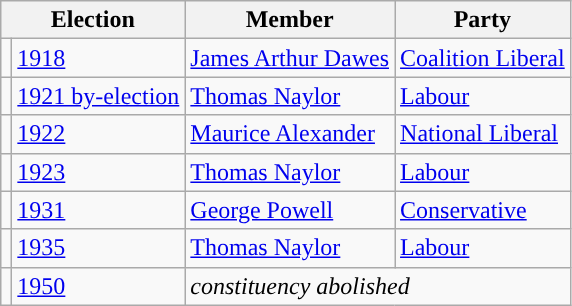<table class="wikitable">
<tr>
<th colspan="2">Election</th>
<th>Member</th>
<th>Party</th>
</tr>
<tr>
<td style="color:inherit;background-color: "></td>
<td><a href='#'>1918</a></td>
<td><a href='#'>James Arthur Dawes</a></td>
<td><a href='#'>Coalition Liberal</a></td>
</tr>
<tr>
<td style="color:inherit;background-color: "></td>
<td><a href='#'>1921 by-election</a></td>
<td><a href='#'>Thomas Naylor</a></td>
<td><a href='#'>Labour</a></td>
</tr>
<tr>
<td style="color:inherit;background-color: "></td>
<td><a href='#'>1922</a></td>
<td><a href='#'>Maurice Alexander</a></td>
<td><a href='#'>National Liberal</a></td>
</tr>
<tr>
<td style="color:inherit;background-color: "></td>
<td><a href='#'>1923</a></td>
<td><a href='#'>Thomas Naylor</a></td>
<td><a href='#'>Labour</a></td>
</tr>
<tr>
<td style="color:inherit;background-color: "></td>
<td><a href='#'>1931</a></td>
<td><a href='#'>George Powell</a></td>
<td><a href='#'>Conservative</a></td>
</tr>
<tr>
<td style="color:inherit;background-color: "></td>
<td><a href='#'>1935</a></td>
<td><a href='#'>Thomas Naylor</a></td>
<td><a href='#'>Labour</a></td>
</tr>
<tr>
<td></td>
<td><a href='#'>1950</a></td>
<td colspan="2"><em>constituency abolished</em></td>
</tr>
</table>
